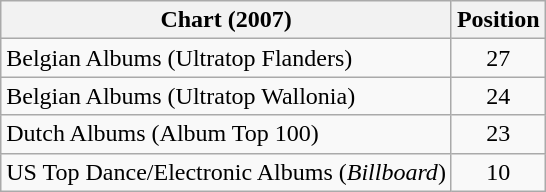<table class="wikitable sortable">
<tr>
<th>Chart (2007)</th>
<th>Position</th>
</tr>
<tr>
<td>Belgian Albums (Ultratop Flanders)</td>
<td align="center">27</td>
</tr>
<tr>
<td>Belgian Albums (Ultratop Wallonia)</td>
<td align="center">24</td>
</tr>
<tr>
<td>Dutch Albums (Album Top 100)</td>
<td align="center">23</td>
</tr>
<tr>
<td>US Top Dance/Electronic Albums (<em>Billboard</em>)</td>
<td align="center">10</td>
</tr>
</table>
